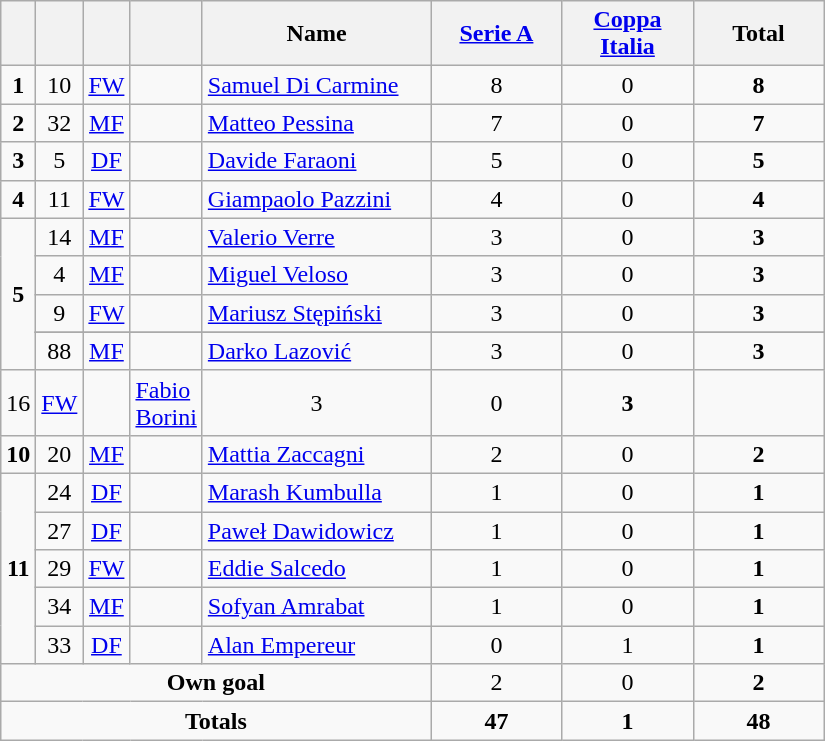<table class="wikitable" style="text-align:center">
<tr>
<th width=15></th>
<th width=15></th>
<th width=15></th>
<th width=15></th>
<th width=145>Name</th>
<th width=80><strong><a href='#'>Serie A</a></strong></th>
<th width=80><strong><a href='#'>Coppa Italia</a></strong></th>
<th width=80>Total</th>
</tr>
<tr>
<td><strong>1</strong></td>
<td>10</td>
<td><a href='#'>FW</a></td>
<td></td>
<td align=left><a href='#'>Samuel Di Carmine</a></td>
<td>8</td>
<td>0</td>
<td><strong>8</strong></td>
</tr>
<tr>
<td><strong>2</strong></td>
<td>32</td>
<td><a href='#'>MF</a></td>
<td></td>
<td align=left><a href='#'>Matteo Pessina</a></td>
<td>7</td>
<td>0</td>
<td><strong>7</strong></td>
</tr>
<tr>
<td><strong>3</strong></td>
<td>5</td>
<td><a href='#'>DF</a></td>
<td></td>
<td align=left><a href='#'>Davide Faraoni</a></td>
<td>5</td>
<td>0</td>
<td><strong>5</strong></td>
</tr>
<tr>
<td><strong>4</strong></td>
<td>11</td>
<td><a href='#'>FW</a></td>
<td></td>
<td align=left><a href='#'>Giampaolo Pazzini</a></td>
<td>4</td>
<td>0</td>
<td><strong>4</strong></td>
</tr>
<tr>
<td rowspan=5><strong>5</strong></td>
<td>14</td>
<td><a href='#'>MF</a></td>
<td></td>
<td align=left><a href='#'>Valerio Verre</a></td>
<td>3</td>
<td>0</td>
<td><strong>3</strong></td>
</tr>
<tr>
<td>4</td>
<td><a href='#'>MF</a></td>
<td></td>
<td align=left><a href='#'>Miguel Veloso</a></td>
<td>3</td>
<td>0</td>
<td><strong>3</strong></td>
</tr>
<tr>
<td>9</td>
<td><a href='#'>FW</a></td>
<td></td>
<td align=left><a href='#'>Mariusz Stępiński</a></td>
<td>3</td>
<td>0</td>
<td><strong>3</strong></td>
</tr>
<tr>
</tr>
<tr>
<td>88</td>
<td><a href='#'>MF</a></td>
<td></td>
<td align=left><a href='#'>Darko Lazović</a></td>
<td>3</td>
<td>0</td>
<td><strong>3</strong></td>
</tr>
<tr>
<td>16</td>
<td><a href='#'>FW</a></td>
<td></td>
<td align=left><a href='#'>Fabio Borini</a></td>
<td>3</td>
<td>0</td>
<td><strong>3</strong></td>
</tr>
<tr>
<td><strong>10</strong></td>
<td>20</td>
<td><a href='#'>MF</a></td>
<td></td>
<td align=left><a href='#'>Mattia Zaccagni</a></td>
<td>2</td>
<td>0</td>
<td><strong>2</strong></td>
</tr>
<tr>
<td rowspan=5><strong>11</strong></td>
<td>24</td>
<td><a href='#'>DF</a></td>
<td></td>
<td align=left><a href='#'>Marash Kumbulla</a></td>
<td>1</td>
<td>0</td>
<td><strong>1</strong></td>
</tr>
<tr>
<td>27</td>
<td><a href='#'>DF</a></td>
<td></td>
<td align=left><a href='#'>Paweł Dawidowicz</a></td>
<td>1</td>
<td>0</td>
<td><strong>1</strong></td>
</tr>
<tr>
<td>29</td>
<td><a href='#'>FW</a></td>
<td></td>
<td align=left><a href='#'>Eddie Salcedo</a></td>
<td>1</td>
<td>0</td>
<td><strong>1</strong></td>
</tr>
<tr>
<td>34</td>
<td><a href='#'>MF</a></td>
<td></td>
<td align=left><a href='#'>Sofyan Amrabat</a></td>
<td>1</td>
<td>0</td>
<td><strong>1</strong></td>
</tr>
<tr>
<td>33</td>
<td><a href='#'>DF</a></td>
<td></td>
<td align=left><a href='#'>Alan Empereur</a></td>
<td>0</td>
<td>1</td>
<td><strong>1</strong></td>
</tr>
<tr>
<td colspan=5><strong>Own goal</strong></td>
<td>2</td>
<td>0</td>
<td><strong>2</strong></td>
</tr>
<tr>
<td colspan=5><strong>Totals</strong></td>
<td><strong>47</strong></td>
<td><strong>1</strong></td>
<td><strong>48</strong></td>
</tr>
</table>
